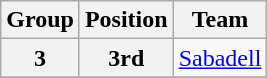<table class="wikitable">
<tr>
<th>Group</th>
<th>Position</th>
<th>Team</th>
</tr>
<tr>
<th>3</th>
<th>3rd</th>
<td><a href='#'>Sabadell</a></td>
</tr>
<tr>
</tr>
</table>
